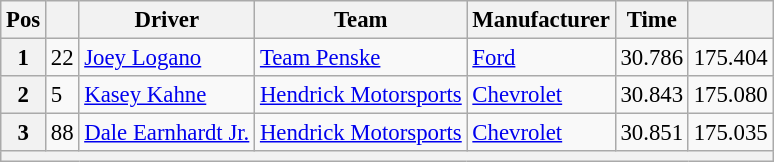<table class="wikitable" style="font-size:95%">
<tr>
<th>Pos</th>
<th></th>
<th>Driver</th>
<th>Team</th>
<th>Manufacturer</th>
<th>Time</th>
<th></th>
</tr>
<tr>
<th>1</th>
<td>22</td>
<td><a href='#'>Joey Logano</a></td>
<td><a href='#'>Team Penske</a></td>
<td><a href='#'>Ford</a></td>
<td>30.786</td>
<td>175.404</td>
</tr>
<tr>
<th>2</th>
<td>5</td>
<td><a href='#'>Kasey Kahne</a></td>
<td><a href='#'>Hendrick Motorsports</a></td>
<td><a href='#'>Chevrolet</a></td>
<td>30.843</td>
<td>175.080</td>
</tr>
<tr>
<th>3</th>
<td>88</td>
<td><a href='#'>Dale Earnhardt Jr.</a></td>
<td><a href='#'>Hendrick Motorsports</a></td>
<td><a href='#'>Chevrolet</a></td>
<td>30.851</td>
<td>175.035</td>
</tr>
<tr>
<th colspan="7"></th>
</tr>
</table>
